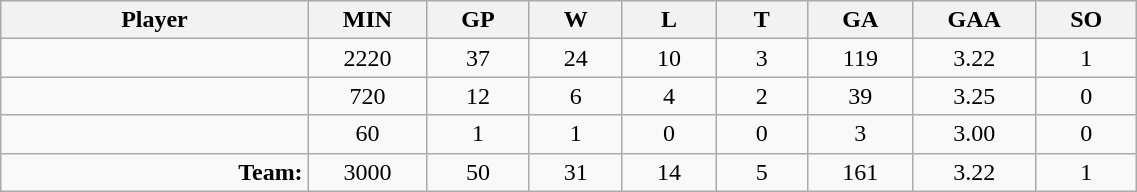<table class="wikitable sortable" width="60%">
<tr>
<th bgcolor="#DDDDFF" width="10%">Player</th>
<th width="3%" bgcolor="#DDDDFF" title="Minutes played">MIN</th>
<th width="3%" bgcolor="#DDDDFF" title="Games played in">GP</th>
<th width="3%" bgcolor="#DDDDFF" title="Wins">W</th>
<th width="3%" bgcolor="#DDDDFF"title="Losses">L</th>
<th width="3%" bgcolor="#DDDDFF" title="Ties">T</th>
<th width="3%" bgcolor="#DDDDFF" title="Goals against">GA</th>
<th width="3%" bgcolor="#DDDDFF" title="Goals against average">GAA</th>
<th width="3%" bgcolor="#DDDDFF"title="Shut-outs">SO</th>
</tr>
<tr align="center">
<td align="right"></td>
<td>2220</td>
<td>37</td>
<td>24</td>
<td>10</td>
<td>3</td>
<td>119</td>
<td>3.22</td>
<td>1</td>
</tr>
<tr align="center">
<td align="right"></td>
<td>720</td>
<td>12</td>
<td>6</td>
<td>4</td>
<td>2</td>
<td>39</td>
<td>3.25</td>
<td>0</td>
</tr>
<tr align="center">
<td align="right"></td>
<td>60</td>
<td>1</td>
<td>1</td>
<td>0</td>
<td>0</td>
<td>3</td>
<td>3.00</td>
<td>0</td>
</tr>
<tr align="center">
<td align="right"><strong>Team:</strong></td>
<td>3000</td>
<td>50</td>
<td>31</td>
<td>14</td>
<td>5</td>
<td>161</td>
<td>3.22</td>
<td>1</td>
</tr>
</table>
